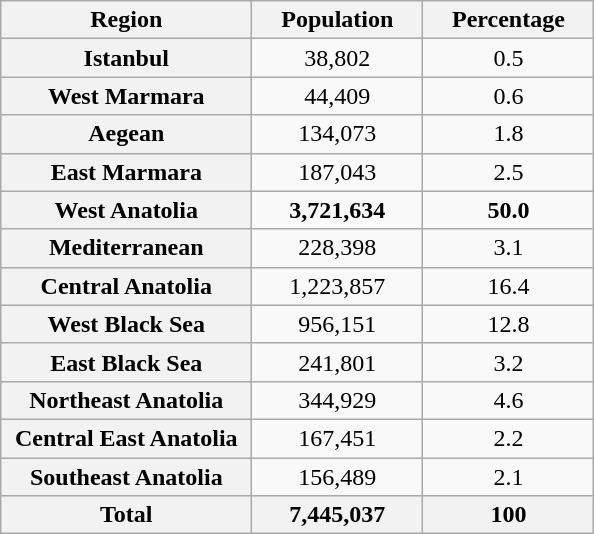<table class="wikitable">
<tr>
<th style="width:120pt;">Region</th>
<th style="width:80pt;">Population</th>
<th style="width:80pt;">Percentage</th>
</tr>
<tr>
<th style="width:120pt;">Istanbul</th>
<td style="text-align:center;">38,802</td>
<td style="text-align:center;">0.5</td>
</tr>
<tr>
<th style="width:120pt;">West Marmara</th>
<td style="text-align:center;">44,409</td>
<td style="text-align:center;">0.6</td>
</tr>
<tr>
<th style="width:120pt;">Aegean</th>
<td style="text-align:center;">134,073</td>
<td style="text-align:center;">1.8</td>
</tr>
<tr>
<th style="width:120pt;">East Marmara</th>
<td style="text-align:center;">187,043</td>
<td style="text-align:center;">2.5</td>
</tr>
<tr>
<th style="width:120pt;">West Anatolia</th>
<td style="text-align:center;"><strong>3,721,634</strong></td>
<td style="text-align:center;"><strong>50.0</strong></td>
</tr>
<tr>
<th style="width:120pt;">Mediterranean</th>
<td style="text-align:center;">228,398</td>
<td style="text-align:center;">3.1</td>
</tr>
<tr>
<th style="width:120pt;">Central Anatolia</th>
<td style="text-align:center;">1,223,857</td>
<td style="text-align:center;">16.4</td>
</tr>
<tr>
<th style="width:120pt;">West Black Sea</th>
<td style="text-align:center;">956,151</td>
<td style="text-align:center;">12.8</td>
</tr>
<tr>
<th style="width:120pt;">East Black Sea</th>
<td style="text-align:center;">241,801</td>
<td style="text-align:center;">3.2</td>
</tr>
<tr>
<th style="width:120pt;">Northeast Anatolia</th>
<td style="text-align:center;">344,929</td>
<td style="text-align:center;">4.6</td>
</tr>
<tr>
<th style="width:120pt;">Central East Anatolia</th>
<td style="text-align:center;">167,451</td>
<td style="text-align:center;">2.2</td>
</tr>
<tr>
<th style="width:120pt;">Southeast Anatolia</th>
<td style="text-align:center;">156,489</td>
<td style="text-align:center;">2.1</td>
</tr>
<tr>
<th style="width:120pt;">Total</th>
<th style="width:80pt;">7,445,037</th>
<th style="text-align:center;">100</th>
</tr>
</table>
